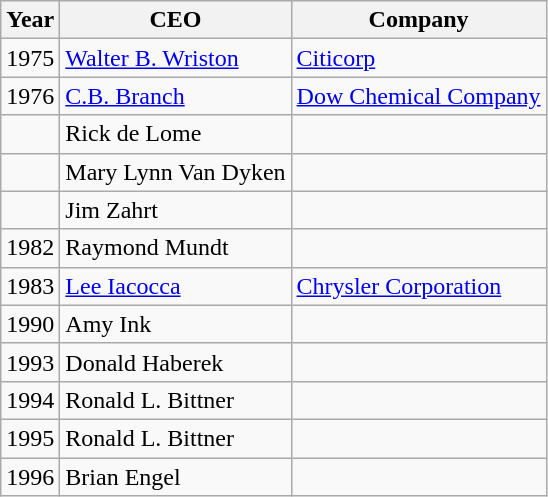<table class="wikitable">
<tr>
<th>Year</th>
<th>CEO</th>
<th>Company</th>
</tr>
<tr>
<td>1975</td>
<td><a href='#'>Walter B. Wriston</a></td>
<td><a href='#'>Citicorp</a></td>
</tr>
<tr>
<td>1976</td>
<td><a href='#'>C.B. Branch</a></td>
<td><a href='#'>Dow Chemical Company</a></td>
</tr>
<tr>
<td></td>
<td>Rick de Lome</td>
<td></td>
</tr>
<tr>
<td></td>
<td>Mary Lynn Van Dyken</td>
<td></td>
</tr>
<tr>
<td></td>
<td>Jim Zahrt</td>
<td></td>
</tr>
<tr>
<td>1982</td>
<td>Raymond Mundt</td>
<td></td>
</tr>
<tr>
<td>1983</td>
<td><a href='#'>Lee Iacocca</a></td>
<td><a href='#'>Chrysler Corporation</a></td>
</tr>
<tr>
<td>1990</td>
<td>Amy Ink</td>
<td></td>
</tr>
<tr>
<td>1993</td>
<td>Donald Haberek</td>
<td></td>
</tr>
<tr>
<td>1994</td>
<td>Ronald L. Bittner</td>
<td></td>
</tr>
<tr>
<td>1995</td>
<td>Ronald L. Bittner</td>
<td></td>
</tr>
<tr>
<td>1996</td>
<td>Brian Engel</td>
<td></td>
</tr>
</table>
